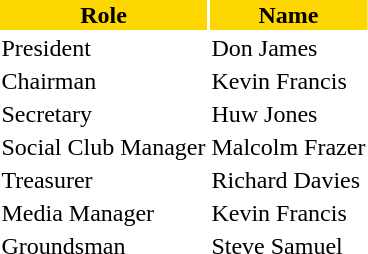<table class="toccolours">
<tr>
<th style="background:gold;">Role</th>
<th style="background:gold;">Name</th>
</tr>
<tr>
<td>President</td>
<td> Don James</td>
</tr>
<tr>
<td>Chairman</td>
<td> Kevin Francis</td>
</tr>
<tr>
<td>Secretary</td>
<td> Huw Jones</td>
</tr>
<tr>
<td>Social Club Manager</td>
<td> Malcolm Frazer</td>
</tr>
<tr>
<td>Treasurer</td>
<td> Richard Davies</td>
</tr>
<tr>
<td>Media Manager</td>
<td> Kevin Francis</td>
</tr>
<tr>
<td>Groundsman</td>
<td> Steve Samuel</td>
</tr>
</table>
